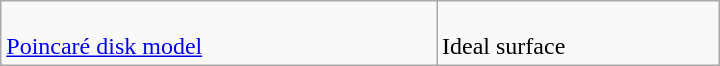<table class=wikitable width=480>
<tr>
<td><br><a href='#'>Poincaré disk model</a></td>
<td><br>Ideal surface</td>
</tr>
</table>
